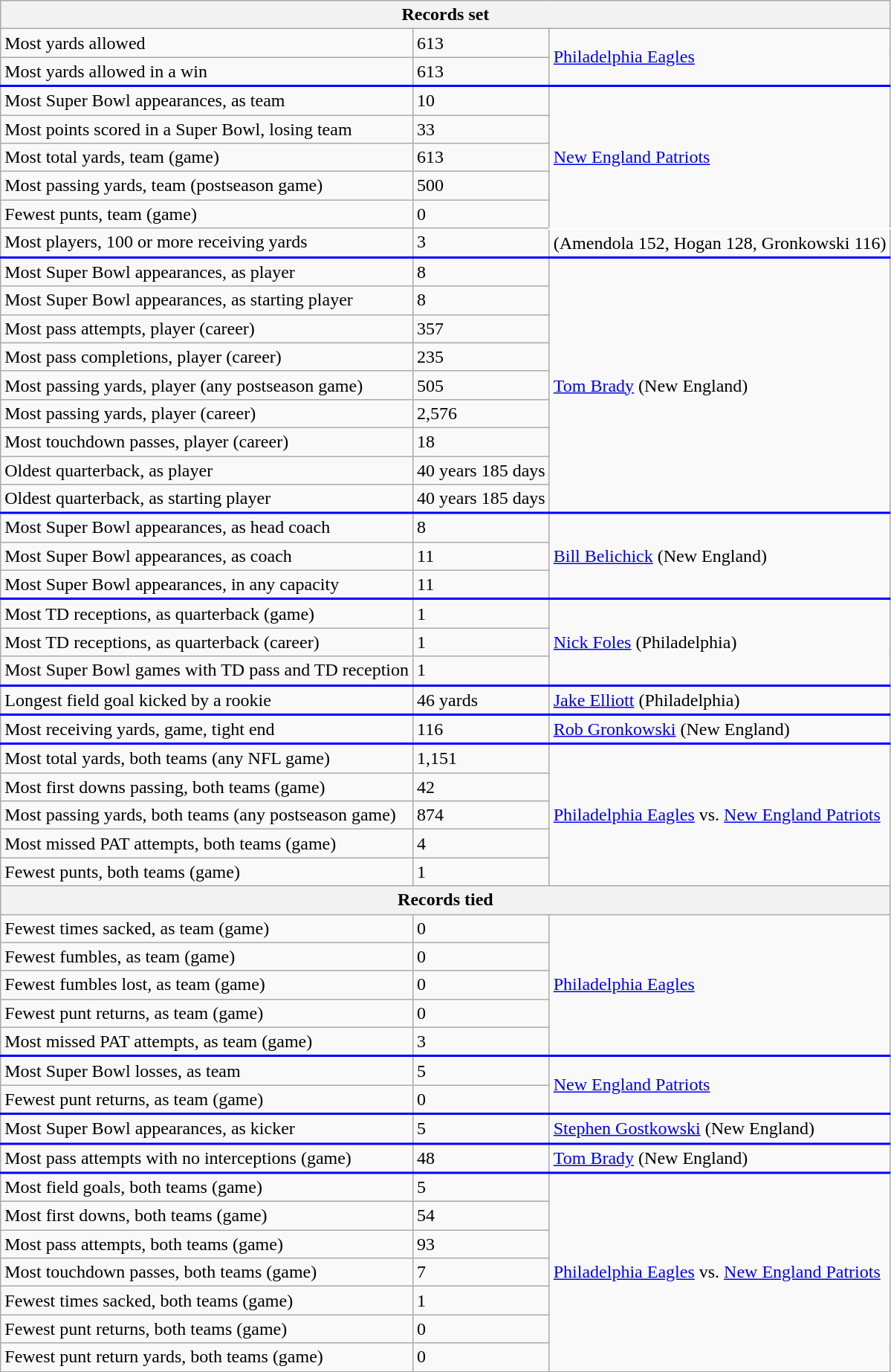<table class="wikitable">
<tr>
<th colspan=3>Records set<br></th>
</tr>
<tr>
<td>Most yards allowed</td>
<td>613</td>
<td rowspan="2"><a href='#'>Philadelphia Eagles</a></td>
</tr>
<tr>
<td>Most yards allowed in a win</td>
<td>613</td>
</tr>
<tr style="border-top: 2px solid blue">
<td>Most Super Bowl appearances, as team</td>
<td>10</td>
<td rowspan="5"><a href='#'>New England Patriots</a></td>
</tr>
<tr>
<td>Most points scored in a Super Bowl, losing team</td>
<td>33</td>
</tr>
<tr>
<td>Most total yards, team (game)</td>
<td>613</td>
</tr>
<tr>
<td>Most passing yards, team (postseason game)</td>
<td>500</td>
</tr>
<tr>
<td>Fewest punts, team (game)</td>
<td>0</td>
</tr>
<tr>
<td>Most players, 100 or more receiving yards</td>
<td>3</td>
<td style="border-top: 2px solid white">(Amendola 152, Hogan 128, Gronkowski 116)</td>
</tr>
<tr style="border-top: 2px solid blue">
<td>Most Super Bowl appearances, as player</td>
<td>8</td>
<td rowspan="9"><a href='#'>Tom Brady</a> (New England)</td>
</tr>
<tr>
<td>Most Super Bowl appearances, as starting player</td>
<td>8</td>
</tr>
<tr>
<td>Most pass attempts, player (career)</td>
<td>357</td>
</tr>
<tr>
<td>Most pass completions, player (career)</td>
<td>235</td>
</tr>
<tr>
<td>Most passing yards, player (any postseason game)</td>
<td>505</td>
</tr>
<tr>
<td>Most passing yards, player (career)</td>
<td>2,576</td>
</tr>
<tr>
<td>Most touchdown passes, player (career)</td>
<td>18</td>
</tr>
<tr>
<td>Oldest quarterback, as player</td>
<td>40 years 185 days</td>
</tr>
<tr>
<td>Oldest quarterback, as starting player</td>
<td>40 years 185 days</td>
</tr>
<tr style="border-top: 2px solid blue">
<td>Most Super Bowl appearances, as head coach</td>
<td>8</td>
<td rowspan="3"><a href='#'>Bill Belichick</a> (New England)</td>
</tr>
<tr>
<td>Most Super Bowl appearances, as coach</td>
<td>11</td>
</tr>
<tr>
<td>Most Super Bowl appearances, in any capacity</td>
<td>11</td>
</tr>
<tr style="border-top: 2px solid blue">
<td>Most TD receptions, as quarterback (game)</td>
<td>1</td>
<td rowspan="3"><a href='#'>Nick Foles</a> (Philadelphia)</td>
</tr>
<tr>
<td>Most TD receptions, as quarterback (career)</td>
<td>1</td>
</tr>
<tr>
<td>Most Super Bowl games with TD pass and TD reception</td>
<td>1</td>
</tr>
<tr style="border-top: 2px solid blue">
<td>Longest field goal kicked by a rookie</td>
<td>46 yards</td>
<td><a href='#'>Jake Elliott</a> (Philadelphia)</td>
</tr>
<tr style="border-top: 2px solid blue">
<td>Most receiving yards, game, tight end</td>
<td>116</td>
<td><a href='#'>Rob Gronkowski</a> (New England)</td>
</tr>
<tr style="border-top: 2px solid blue">
<td>Most total yards, both teams (any NFL game)</td>
<td>1,151</td>
<td rowspan="5"><a href='#'>Philadelphia Eagles</a> vs. <a href='#'>New England Patriots</a></td>
</tr>
<tr>
<td>Most first downs passing, both teams (game)</td>
<td>42</td>
</tr>
<tr>
<td>Most passing yards, both teams (any postseason game)</td>
<td>874</td>
</tr>
<tr>
<td>Most missed PAT attempts, both teams (game)</td>
<td>4</td>
</tr>
<tr>
<td>Fewest punts, both teams (game)</td>
<td>1</td>
</tr>
<tr>
<th colspan=3>Records tied</th>
</tr>
<tr>
<td>Fewest times sacked, as team (game)</td>
<td>0</td>
<td rowspan="5"><a href='#'>Philadelphia Eagles</a></td>
</tr>
<tr>
<td>Fewest fumbles, as team (game)</td>
<td>0</td>
</tr>
<tr>
<td>Fewest fumbles lost, as team (game)</td>
<td>0</td>
</tr>
<tr>
<td>Fewest punt returns, as team (game)</td>
<td>0</td>
</tr>
<tr>
<td>Most missed PAT attempts, as team (game)</td>
<td>3</td>
</tr>
<tr style="border-top: 2px solid blue">
<td>Most Super Bowl losses, as team</td>
<td>5</td>
<td rowspan="2"><a href='#'>New England Patriots</a></td>
</tr>
<tr>
<td>Fewest punt returns, as team (game)</td>
<td>0</td>
</tr>
<tr style="border-top: 2px solid blue">
<td>Most Super Bowl appearances, as kicker</td>
<td>5</td>
<td><a href='#'>Stephen Gostkowski</a> (New England)</td>
</tr>
<tr style="border-top: 2px solid blue">
<td>Most pass attempts with no interceptions (game)</td>
<td>48</td>
<td><a href='#'>Tom Brady</a> (New England)</td>
</tr>
<tr style="border-top: 2px solid blue">
<td>Most field goals, both teams (game)</td>
<td>5</td>
<td rowspan="7"><a href='#'>Philadelphia Eagles</a> vs. <a href='#'>New England Patriots</a></td>
</tr>
<tr>
<td>Most first downs, both teams (game)</td>
<td>54</td>
</tr>
<tr>
<td>Most pass attempts, both teams (game)</td>
<td>93</td>
</tr>
<tr>
<td>Most touchdown passes, both teams (game)</td>
<td>7</td>
</tr>
<tr>
<td>Fewest times sacked, both teams (game)</td>
<td>1</td>
</tr>
<tr>
<td>Fewest punt returns, both teams (game)</td>
<td>0</td>
</tr>
<tr>
<td>Fewest punt return yards, both teams (game)</td>
<td>0</td>
</tr>
</table>
